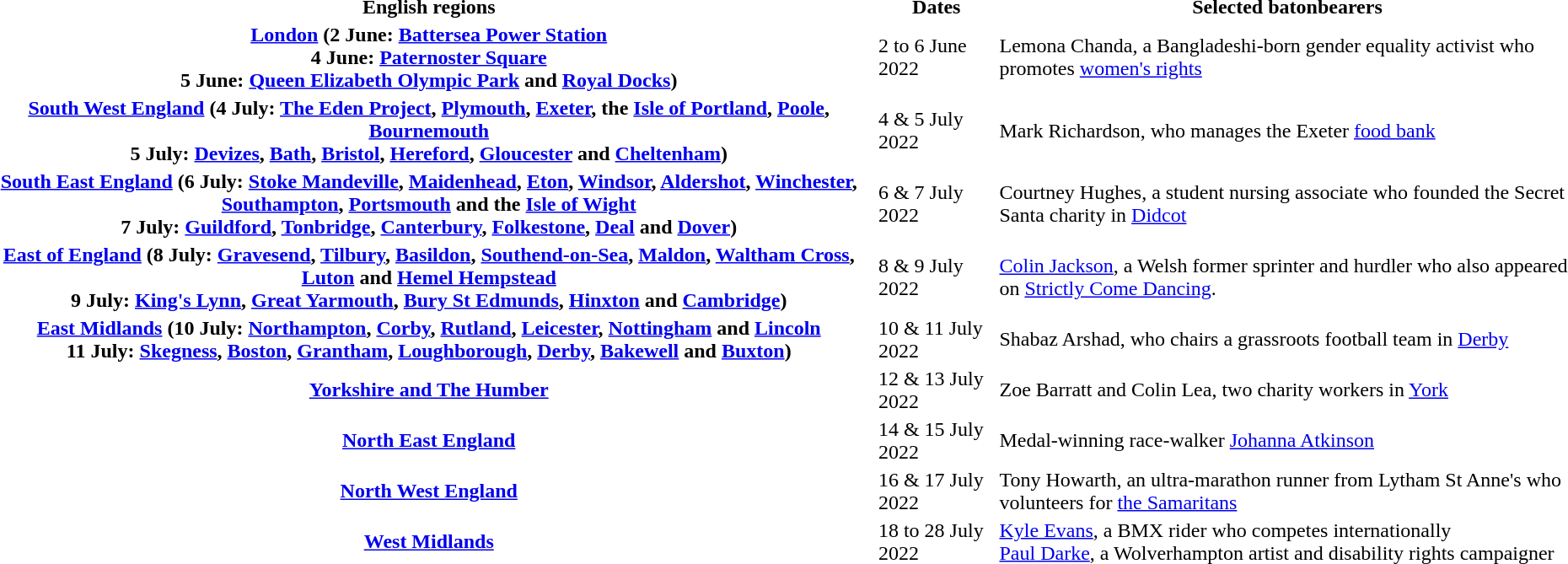<table>
<tr>
<th>English regions</th>
<th>Dates</th>
<th>Selected batonbearers</th>
</tr>
<tr>
<th><a href='#'>London</a> (2 June: <a href='#'>Battersea Power Station</a><br>4 June: <a href='#'>Paternoster Square</a><br>5 June: <a href='#'>Queen Elizabeth Olympic Park</a> and <a href='#'>Royal Docks</a>)</th>
<td>2 to 6 June 2022</td>
<td>Lemona Chanda, a Bangladeshi-born gender equality activist who promotes <a href='#'>women's rights</a></td>
</tr>
<tr>
<th><a href='#'>South West England</a> (4 July: <a href='#'>The Eden Project</a>, <a href='#'>Plymouth</a>, <a href='#'>Exeter</a>, the <a href='#'>Isle of Portland</a>, <a href='#'>Poole</a>, <a href='#'>Bournemouth</a><br>5 July: <a href='#'>Devizes</a>, <a href='#'>Bath</a>, <a href='#'>Bristol</a>, <a href='#'>Hereford</a>, <a href='#'>Gloucester</a> and <a href='#'>Cheltenham</a>)</th>
<td>4 & 5 July 2022</td>
<td>Mark Richardson, who manages the Exeter <a href='#'>food bank</a></td>
</tr>
<tr>
<th><a href='#'>South East England</a> (6 July: <a href='#'>Stoke Mandeville</a>, <a href='#'>Maidenhead</a>, <a href='#'>Eton</a>, <a href='#'>Windsor</a>, <a href='#'>Aldershot</a>, <a href='#'>Winchester</a>, <a href='#'>Southampton</a>, <a href='#'>Portsmouth</a> and the <a href='#'>Isle of Wight</a><br>7 July: <a href='#'>Guildford</a>, <a href='#'>Tonbridge</a>, <a href='#'>Canterbury</a>, <a href='#'>Folkestone</a>, <a href='#'>Deal</a> and <a href='#'>Dover</a>)</th>
<td>6 & 7 July 2022</td>
<td>Courtney Hughes, a student nursing associate who founded the Secret Santa charity in <a href='#'>Didcot</a></td>
</tr>
<tr>
<th><a href='#'>East of England</a> (8 July: <a href='#'>Gravesend</a>, <a href='#'>Tilbury</a>, <a href='#'>Basildon</a>, <a href='#'>Southend-on-Sea</a>, <a href='#'>Maldon</a>, <a href='#'>Waltham Cross</a>, <a href='#'>Luton</a> and <a href='#'>Hemel Hempstead</a><br>9 July: <a href='#'>King's Lynn</a>, <a href='#'>Great Yarmouth</a>, <a href='#'>Bury St Edmunds</a>, <a href='#'>Hinxton</a> and <a href='#'>Cambridge</a>)</th>
<td>8 & 9 July 2022</td>
<td><a href='#'>Colin Jackson</a>, a Welsh former sprinter and hurdler who also appeared on <a href='#'>Strictly Come Dancing</a>.</td>
</tr>
<tr>
<th><a href='#'>East Midlands</a> (10 July: <a href='#'>Northampton</a>, <a href='#'>Corby</a>, <a href='#'>Rutland</a>, <a href='#'>Leicester</a>, <a href='#'>Nottingham</a> and <a href='#'>Lincoln</a><br>11 July: <a href='#'>Skegness</a>, <a href='#'>Boston</a>, <a href='#'>Grantham</a>, <a href='#'>Loughborough</a>, <a href='#'>Derby</a>, <a href='#'>Bakewell</a> and <a href='#'>Buxton</a>)</th>
<td>10 & 11 July 2022</td>
<td>Shabaz Arshad, who chairs a grassroots football team in <a href='#'>Derby</a></td>
</tr>
<tr>
<th><a href='#'>Yorkshire and The Humber</a></th>
<td>12 & 13 July 2022</td>
<td>Zoe Barratt and Colin Lea, two charity workers in <a href='#'>York</a></td>
</tr>
<tr>
<th><a href='#'>North East England</a></th>
<td>14 & 15 July 2022</td>
<td>Medal-winning race-walker <a href='#'>Johanna Atkinson</a></td>
</tr>
<tr>
<th><a href='#'>North West England</a></th>
<td>16 & 17 July 2022</td>
<td>Tony Howarth, an ultra-marathon runner from Lytham St Anne's who volunteers for <a href='#'>the Samaritans</a></td>
</tr>
<tr>
<th><a href='#'>West Midlands</a></th>
<td>18 to 28 July 2022</td>
<td><a href='#'>Kyle Evans</a>, a BMX rider who competes internationally<br><a href='#'>Paul Darke</a>, a Wolverhampton artist and disability rights campaigner</td>
</tr>
</table>
